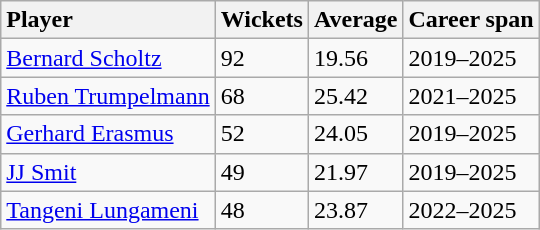<table class=wikitable>
<tr>
<th style="text-align:left;"><strong>Player</strong></th>
<th style="text-align:left;"><strong>Wickets</strong></th>
<th style="text-align:left;"><strong>Average</strong></th>
<th style="text-align:left;"><strong>Career span</strong></th>
</tr>
<tr>
<td><a href='#'>Bernard Scholtz</a></td>
<td>92</td>
<td>19.56</td>
<td>2019–2025</td>
</tr>
<tr>
<td><a href='#'>Ruben Trumpelmann</a></td>
<td>68</td>
<td>25.42</td>
<td>2021–2025</td>
</tr>
<tr>
<td><a href='#'>Gerhard Erasmus</a></td>
<td>52</td>
<td>24.05</td>
<td>2019–2025</td>
</tr>
<tr>
<td><a href='#'>JJ Smit</a></td>
<td>49</td>
<td>21.97</td>
<td>2019–2025</td>
</tr>
<tr>
<td><a href='#'>Tangeni Lungameni</a></td>
<td>48</td>
<td>23.87</td>
<td>2022–2025</td>
</tr>
</table>
